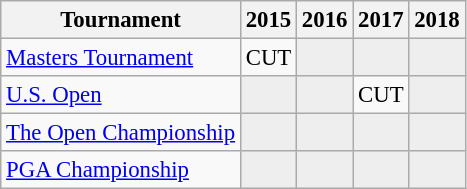<table class="wikitable" style="font-size:95%;text-align:center;">
<tr>
<th>Tournament</th>
<th>2015</th>
<th>2016</th>
<th>2017</th>
<th>2018</th>
</tr>
<tr>
<td align=left><a href='#'>Masters Tournament</a></td>
<td>CUT</td>
<td style="background:#eeeeee;"></td>
<td style="background:#eeeeee;"></td>
<td style="background:#eeeeee;"></td>
</tr>
<tr>
<td align=left><a href='#'>U.S. Open</a></td>
<td style="background:#eeeeee;"></td>
<td style="background:#eeeeee;"></td>
<td>CUT</td>
<td style="background:#eeeeee;"></td>
</tr>
<tr>
<td align=left><a href='#'>The Open Championship</a></td>
<td style="background:#eeeeee;"></td>
<td style="background:#eeeeee;"></td>
<td style="background:#eeeeee;"></td>
<td style="background:#eeeeee;"></td>
</tr>
<tr>
<td align=left><a href='#'>PGA Championship</a></td>
<td style="background:#eeeeee;"></td>
<td style="background:#eeeeee;"></td>
<td style="background:#eeeeee;"></td>
<td style="background:#eeeeee;"></td>
</tr>
</table>
